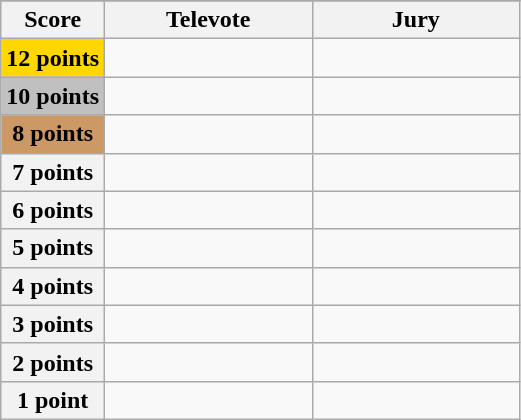<table class="wikitable">
<tr>
</tr>
<tr>
<th scope="col" width="20%">Score</th>
<th scope="col" width="40%">Televote</th>
<th scope="col" width="40%">Jury</th>
</tr>
<tr>
<th scope="row" style="Background:gold">12 points</th>
<td></td>
<td></td>
</tr>
<tr>
<th scope="row" style="background:silver">10 points</th>
<td></td>
<td></td>
</tr>
<tr>
<th scope="row" style="background:#CC9966">8 points</th>
<td></td>
<td></td>
</tr>
<tr>
<th scope="row">7 points</th>
<td></td>
<td></td>
</tr>
<tr>
<th scope="row">6 points</th>
<td></td>
<td></td>
</tr>
<tr>
<th scope="row">5 points</th>
<td></td>
<td></td>
</tr>
<tr>
<th scope="row">4 points</th>
<td></td>
<td></td>
</tr>
<tr>
<th scope="row">3 points</th>
<td></td>
<td></td>
</tr>
<tr>
<th scope="row">2 points</th>
<td></td>
<td></td>
</tr>
<tr>
<th scope="row">1 point</th>
<td></td>
<td></td>
</tr>
</table>
